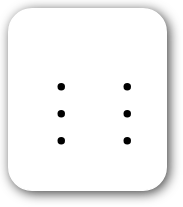<table style=" border-radius:1em; box-shadow: 0.1em 0.1em 0.5em rgba(0,0,0,0.75); background-color: white; border: 1px solid white; padding: 5px;">
<tr>
<td><br><ul><li></li><li></li><li></li></ul></td>
<td valign="top"><br><ul><li></li><li></li><li></li></ul></td>
<td></td>
</tr>
</table>
